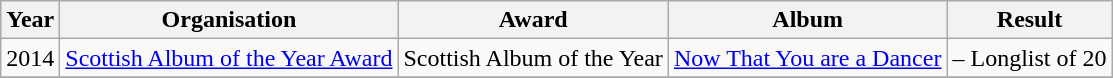<table class="wikitable plainrowheaders" style="text-align:center;">
<tr>
<th>Year</th>
<th>Organisation</th>
<th>Award</th>
<th>Album</th>
<th>Result</th>
</tr>
<tr>
<td>2014</td>
<td><a href='#'>Scottish Album of the Year Award</a></td>
<td>Scottish Album of the Year</td>
<td><a href='#'>Now That You are a Dancer</a></td>
<td> – Longlist of 20</td>
</tr>
<tr>
</tr>
</table>
